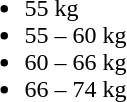<table>
<tr>
<td valign=top><br><ul><li>55 kg</li><li>55 – 60 kg</li><li>60 – 66 kg</li><li>66 – 74 kg</li></ul></td>
<td valign=top><br></td>
</tr>
</table>
